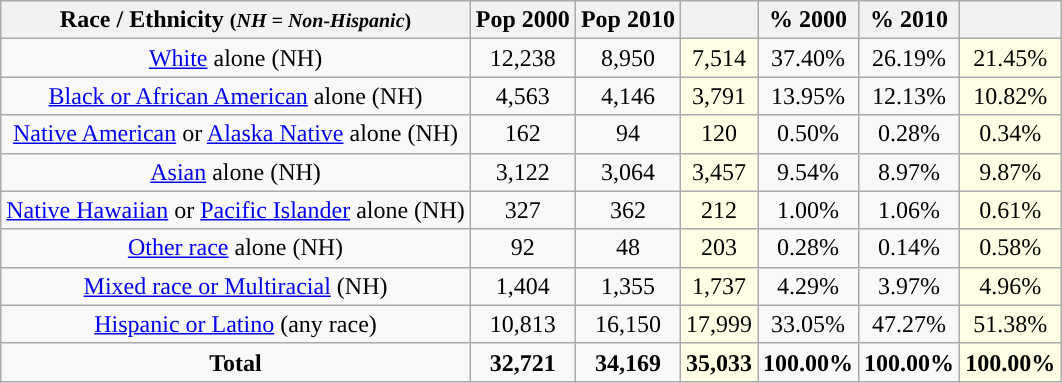<table class="wikitable" style="text-align:center;">
<tr>
<th>Race / Ethnicity <small>(<em>NH = Non-Hispanic</em>)</small></th>
<th>Pop 2000</th>
<th>Pop 2010</th>
<th></th>
<th>% 2000</th>
<th>% 2010</th>
<th></th>
</tr>
<tr>
<td><a href='#'>White</a> alone (NH)</td>
<td>12,238</td>
<td>8,950</td>
<td style='background: #ffffe6;'>7,514</td>
<td>37.40%</td>
<td>26.19%</td>
<td style='background: #ffffe6;'>21.45%</td>
</tr>
<tr>
<td><a href='#'>Black or African American</a> alone (NH)</td>
<td>4,563</td>
<td>4,146</td>
<td style='background: #ffffe6;'>3,791</td>
<td>13.95%</td>
<td>12.13%</td>
<td style='background: #ffffe6;'>10.82%</td>
</tr>
<tr>
<td><a href='#'>Native American</a> or <a href='#'>Alaska Native</a> alone (NH)</td>
<td>162</td>
<td>94</td>
<td style='background: #ffffe6;'>120</td>
<td>0.50%</td>
<td>0.28%</td>
<td style='background: #ffffe6;'>0.34%</td>
</tr>
<tr>
<td><a href='#'>Asian</a> alone (NH)</td>
<td>3,122</td>
<td>3,064</td>
<td style='background: #ffffe6;'>3,457</td>
<td>9.54%</td>
<td>8.97%</td>
<td style='background: #ffffe6;'>9.87%</td>
</tr>
<tr>
<td><a href='#'>Native Hawaiian</a> or <a href='#'>Pacific Islander</a> alone (NH)</td>
<td>327</td>
<td>362</td>
<td style='background: #ffffe6;'>212</td>
<td>1.00%</td>
<td>1.06%</td>
<td style='background: #ffffe6;'>0.61%</td>
</tr>
<tr>
<td><a href='#'>Other race</a> alone (NH)</td>
<td>92</td>
<td>48</td>
<td style='background: #ffffe6;'>203</td>
<td>0.28%</td>
<td>0.14%</td>
<td style='background: #ffffe6;'>0.58%</td>
</tr>
<tr>
<td><a href='#'>Mixed race or Multiracial</a> (NH)</td>
<td>1,404</td>
<td>1,355</td>
<td style='background: #ffffe6;'>1,737</td>
<td>4.29%</td>
<td>3.97%</td>
<td style='background: #ffffe6;'>4.96%</td>
</tr>
<tr>
<td><a href='#'>Hispanic or Latino</a> (any race)</td>
<td>10,813</td>
<td>16,150</td>
<td style='background: #ffffe6;'>17,999</td>
<td>33.05%</td>
<td>47.27%</td>
<td style='background: #ffffe6;'>51.38%</td>
</tr>
<tr>
<td><strong>Total</strong></td>
<td><strong>32,721</strong></td>
<td><strong>34,169</strong></td>
<td style='background: #ffffe6;'><strong>35,033</strong></td>
<td><strong>100.00%</strong></td>
<td><strong>100.00%</strong></td>
<td style='background: #ffffe6;'><strong>100.00%</strong></td>
</tr>
</table>
